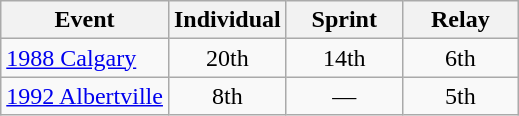<table class="wikitable" style="text-align: center;">
<tr ">
<th>Event</th>
<th style="width:70px;">Individual</th>
<th style="width:70px;">Sprint</th>
<th style="width:70px;">Relay</th>
</tr>
<tr>
<td align=left> <a href='#'>1988 Calgary</a></td>
<td>20th</td>
<td>14th</td>
<td>6th</td>
</tr>
<tr>
<td align=left> <a href='#'>1992 Albertville</a></td>
<td>8th</td>
<td>—</td>
<td>5th</td>
</tr>
</table>
